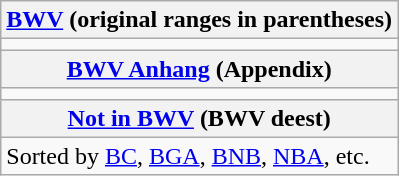<table class="wikitable">
<tr>
<th><a href='#'>BWV</a> (original ranges in parentheses)</th>
</tr>
<tr>
<td>              </td>
</tr>
<tr>
<th><a href='#'>BWV Anhang</a> (Appendix)</th>
</tr>
<tr>
<td>   </td>
</tr>
<tr>
<th><a href='#'>Not in BWV</a> (BWV deest)</th>
</tr>
<tr>
<td>Sorted by <a href='#'>BC</a>, <a href='#'>BGA</a>, <a href='#'>BNB</a>, <a href='#'>NBA</a>, etc.</td>
</tr>
</table>
